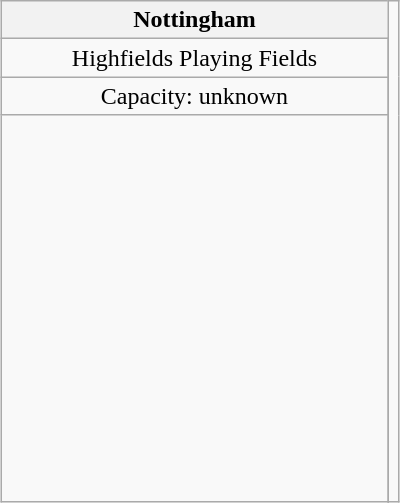<table class="wikitable" style="margin:1em auto; text-align:center">
<tr>
<th colspan="2">Nottingham</th>
<td rowspan=4></td>
</tr>
<tr>
<td>Highfields Playing Fields</td>
</tr>
<tr>
<td>Capacity: unknown</td>
</tr>
<tr>
<td height=250px width=250px></td>
</tr>
</table>
